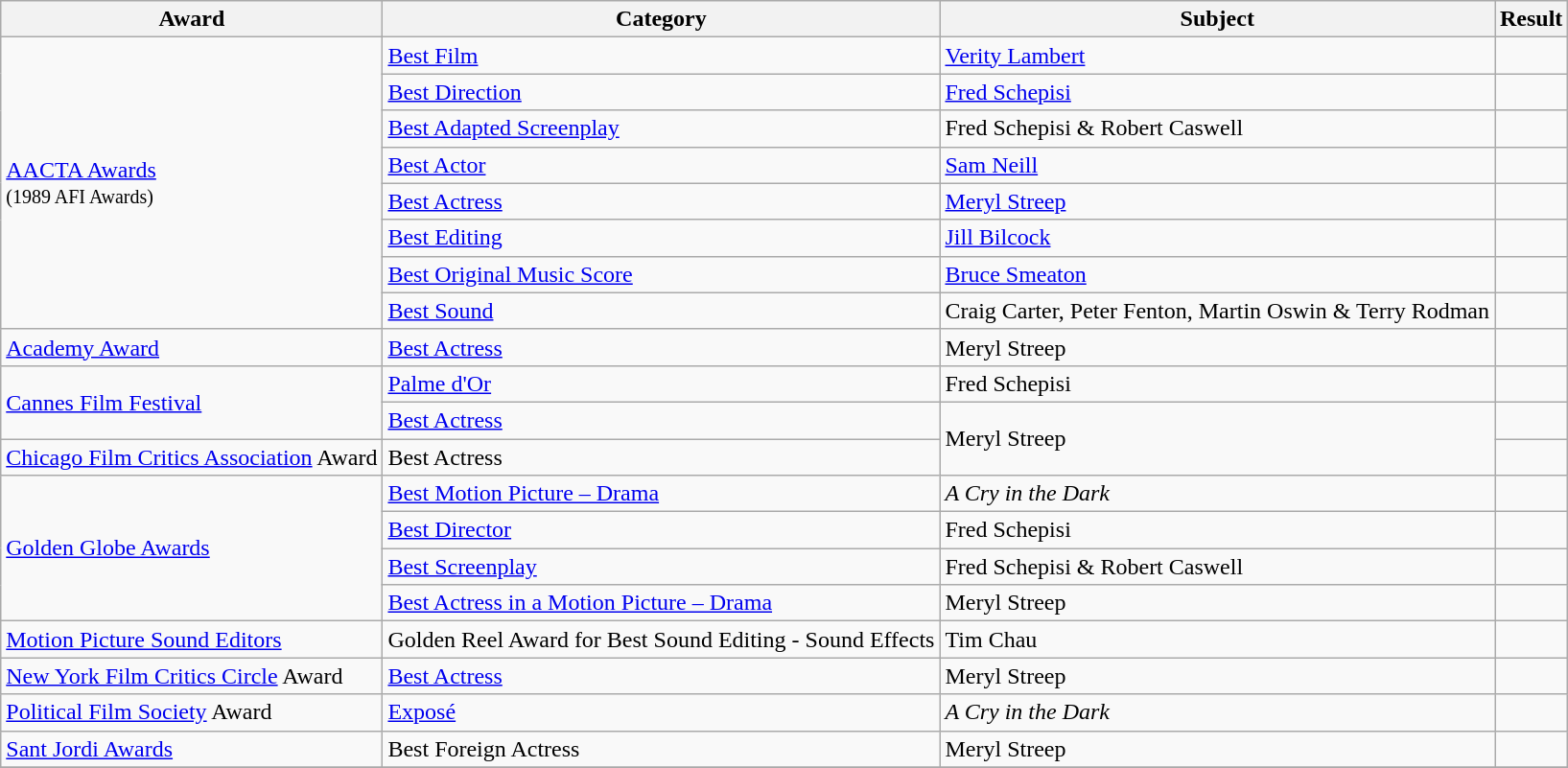<table class="wikitable">
<tr>
<th>Award</th>
<th>Category</th>
<th>Subject</th>
<th>Result</th>
</tr>
<tr>
<td rowspan=8><a href='#'>AACTA Awards</a><br><small>(1989 AFI Awards)</small></td>
<td><a href='#'>Best Film</a></td>
<td><a href='#'>Verity Lambert</a></td>
<td></td>
</tr>
<tr>
<td><a href='#'>Best Direction</a></td>
<td><a href='#'>Fred Schepisi</a></td>
<td></td>
</tr>
<tr>
<td><a href='#'>Best Adapted Screenplay</a></td>
<td>Fred Schepisi & Robert Caswell</td>
<td></td>
</tr>
<tr>
<td><a href='#'>Best Actor</a></td>
<td><a href='#'>Sam Neill</a></td>
<td></td>
</tr>
<tr>
<td><a href='#'>Best Actress</a></td>
<td><a href='#'>Meryl Streep</a></td>
<td></td>
</tr>
<tr>
<td><a href='#'>Best Editing</a></td>
<td><a href='#'>Jill Bilcock</a></td>
<td></td>
</tr>
<tr>
<td><a href='#'>Best Original Music Score</a></td>
<td><a href='#'>Bruce Smeaton</a></td>
<td></td>
</tr>
<tr>
<td><a href='#'>Best Sound</a></td>
<td>Craig Carter, Peter Fenton, Martin Oswin & Terry Rodman</td>
<td></td>
</tr>
<tr>
<td><a href='#'>Academy Award</a></td>
<td><a href='#'>Best Actress</a></td>
<td>Meryl Streep</td>
<td></td>
</tr>
<tr>
<td rowspan=2><a href='#'>Cannes Film Festival</a></td>
<td><a href='#'>Palme d'Or</a></td>
<td>Fred Schepisi</td>
<td></td>
</tr>
<tr>
<td><a href='#'>Best Actress</a></td>
<td rowspan=2>Meryl Streep</td>
<td></td>
</tr>
<tr>
<td><a href='#'>Chicago Film Critics Association</a> Award</td>
<td>Best Actress</td>
<td></td>
</tr>
<tr>
<td rowspan=4><a href='#'>Golden Globe Awards</a></td>
<td><a href='#'>Best Motion Picture – Drama</a></td>
<td><em>A Cry in the Dark</em></td>
<td></td>
</tr>
<tr>
<td><a href='#'>Best Director</a></td>
<td>Fred Schepisi</td>
<td></td>
</tr>
<tr>
<td><a href='#'>Best Screenplay</a></td>
<td>Fred Schepisi & Robert Caswell</td>
<td></td>
</tr>
<tr>
<td><a href='#'>Best Actress in a Motion Picture – Drama</a></td>
<td>Meryl Streep</td>
<td></td>
</tr>
<tr>
<td><a href='#'>Motion Picture Sound Editors</a></td>
<td>Golden Reel Award for Best Sound Editing - Sound Effects</td>
<td>Tim Chau</td>
<td></td>
</tr>
<tr>
<td><a href='#'>New York Film Critics Circle</a> Award</td>
<td><a href='#'>Best Actress</a></td>
<td>Meryl Streep</td>
<td></td>
</tr>
<tr>
<td><a href='#'>Political Film Society</a> Award</td>
<td><a href='#'>Exposé</a></td>
<td><em>A Cry in the Dark</em></td>
<td></td>
</tr>
<tr>
<td><a href='#'>Sant Jordi Awards</a></td>
<td>Best Foreign Actress</td>
<td>Meryl Streep</td>
<td></td>
</tr>
<tr>
</tr>
</table>
